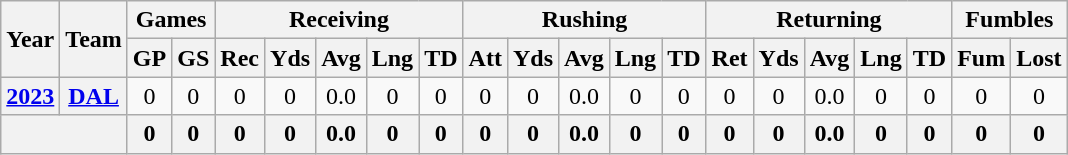<table class="wikitable" style="text-align:center;">
<tr>
<th rowspan="2">Year</th>
<th rowspan="2">Team</th>
<th colspan="2">Games</th>
<th colspan="5">Receiving</th>
<th colspan="5">Rushing</th>
<th colspan="5">Returning</th>
<th colspan="2">Fumbles</th>
</tr>
<tr>
<th>GP</th>
<th>GS</th>
<th>Rec</th>
<th>Yds</th>
<th>Avg</th>
<th>Lng</th>
<th>TD</th>
<th>Att</th>
<th>Yds</th>
<th>Avg</th>
<th>Lng</th>
<th>TD</th>
<th>Ret</th>
<th>Yds</th>
<th>Avg</th>
<th>Lng</th>
<th>TD</th>
<th>Fum</th>
<th>Lost</th>
</tr>
<tr>
<th><a href='#'>2023</a></th>
<th><a href='#'>DAL</a></th>
<td>0</td>
<td>0</td>
<td>0</td>
<td>0</td>
<td>0.0</td>
<td>0</td>
<td>0</td>
<td>0</td>
<td>0</td>
<td>0.0</td>
<td>0</td>
<td>0</td>
<td>0</td>
<td>0</td>
<td>0.0</td>
<td>0</td>
<td>0</td>
<td>0</td>
<td>0</td>
</tr>
<tr>
<th colspan="2"></th>
<th>0</th>
<th>0</th>
<th>0</th>
<th>0</th>
<th>0.0</th>
<th>0</th>
<th>0</th>
<th>0</th>
<th>0</th>
<th>0.0</th>
<th>0</th>
<th>0</th>
<th>0</th>
<th>0</th>
<th>0.0</th>
<th>0</th>
<th>0</th>
<th>0</th>
<th>0</th>
</tr>
</table>
